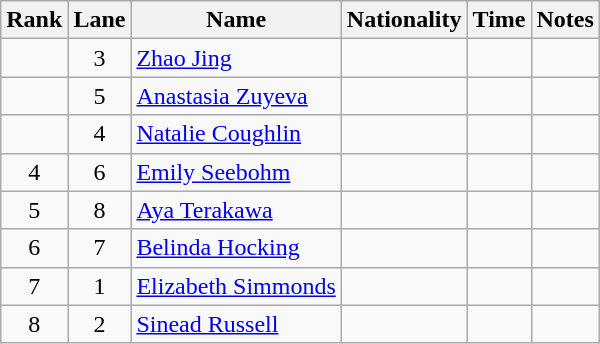<table class="wikitable sortable" style="text-align:center">
<tr>
<th>Rank</th>
<th>Lane</th>
<th>Name</th>
<th>Nationality</th>
<th>Time</th>
<th>Notes</th>
</tr>
<tr>
<td></td>
<td>3</td>
<td align=left><a href='#'>Zhao Jing</a></td>
<td align=left></td>
<td></td>
<td></td>
</tr>
<tr>
<td></td>
<td>5</td>
<td align=left><a href='#'>Anastasia Zuyeva</a></td>
<td align=left></td>
<td></td>
<td></td>
</tr>
<tr>
<td></td>
<td>4</td>
<td align=left><a href='#'>Natalie Coughlin</a></td>
<td align=left></td>
<td></td>
<td></td>
</tr>
<tr>
<td>4</td>
<td>6</td>
<td align=left><a href='#'>Emily Seebohm</a></td>
<td align=left></td>
<td></td>
<td></td>
</tr>
<tr>
<td>5</td>
<td>8</td>
<td align=left><a href='#'>Aya Terakawa</a></td>
<td align=left></td>
<td></td>
<td></td>
</tr>
<tr>
<td>6</td>
<td>7</td>
<td align=left><a href='#'>Belinda Hocking</a></td>
<td align=left></td>
<td></td>
<td></td>
</tr>
<tr>
<td>7</td>
<td>1</td>
<td align=left><a href='#'>Elizabeth Simmonds</a></td>
<td align=left></td>
<td></td>
<td></td>
</tr>
<tr>
<td>8</td>
<td>2</td>
<td align=left><a href='#'>Sinead Russell</a></td>
<td align=left></td>
<td></td>
<td></td>
</tr>
</table>
